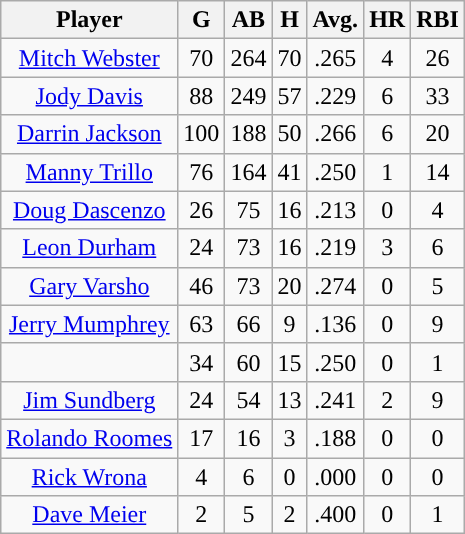<table class="wikitable sortable" style="text-align:center">
<tr>
<th>Player</th>
<th>G</th>
<th>AB</th>
<th>H</th>
<th>Avg.</th>
<th>HR</th>
<th>RBI</th>
</tr>
<tr>
<td><a href='#'>Mitch Webster</a></td>
<td>70</td>
<td>264</td>
<td>70</td>
<td>.265</td>
<td>4</td>
<td>26</td>
</tr>
<tr>
<td><a href='#'>Jody Davis</a></td>
<td>88</td>
<td>249</td>
<td>57</td>
<td>.229</td>
<td>6</td>
<td>33</td>
</tr>
<tr>
<td><a href='#'>Darrin Jackson</a></td>
<td>100</td>
<td>188</td>
<td>50</td>
<td>.266</td>
<td>6</td>
<td>20</td>
</tr>
<tr>
<td><a href='#'>Manny Trillo</a></td>
<td>76</td>
<td>164</td>
<td>41</td>
<td>.250</td>
<td>1</td>
<td>14</td>
</tr>
<tr>
<td><a href='#'>Doug Dascenzo</a></td>
<td>26</td>
<td>75</td>
<td>16</td>
<td>.213</td>
<td>0</td>
<td>4</td>
</tr>
<tr>
<td><a href='#'>Leon Durham</a></td>
<td>24</td>
<td>73</td>
<td>16</td>
<td>.219</td>
<td>3</td>
<td>6</td>
</tr>
<tr>
<td><a href='#'>Gary Varsho</a></td>
<td>46</td>
<td>73</td>
<td>20</td>
<td>.274</td>
<td>0</td>
<td>5</td>
</tr>
<tr>
<td><a href='#'>Jerry Mumphrey</a></td>
<td>63</td>
<td>66</td>
<td>9</td>
<td>.136</td>
<td>0</td>
<td>9</td>
</tr>
<tr>
<td></td>
<td>34</td>
<td>60</td>
<td>15</td>
<td>.250</td>
<td>0</td>
<td>1</td>
</tr>
<tr>
<td><a href='#'>Jim Sundberg</a></td>
<td>24</td>
<td>54</td>
<td>13</td>
<td>.241</td>
<td>2</td>
<td>9</td>
</tr>
<tr>
<td><a href='#'>Rolando Roomes</a></td>
<td>17</td>
<td>16</td>
<td>3</td>
<td>.188</td>
<td>0</td>
<td>0</td>
</tr>
<tr>
<td><a href='#'>Rick Wrona</a></td>
<td>4</td>
<td>6</td>
<td>0</td>
<td>.000</td>
<td>0</td>
<td>0</td>
</tr>
<tr>
<td><a href='#'>Dave Meier</a></td>
<td>2</td>
<td>5</td>
<td>2</td>
<td>.400</td>
<td>0</td>
<td>1</td>
</tr>
</table>
